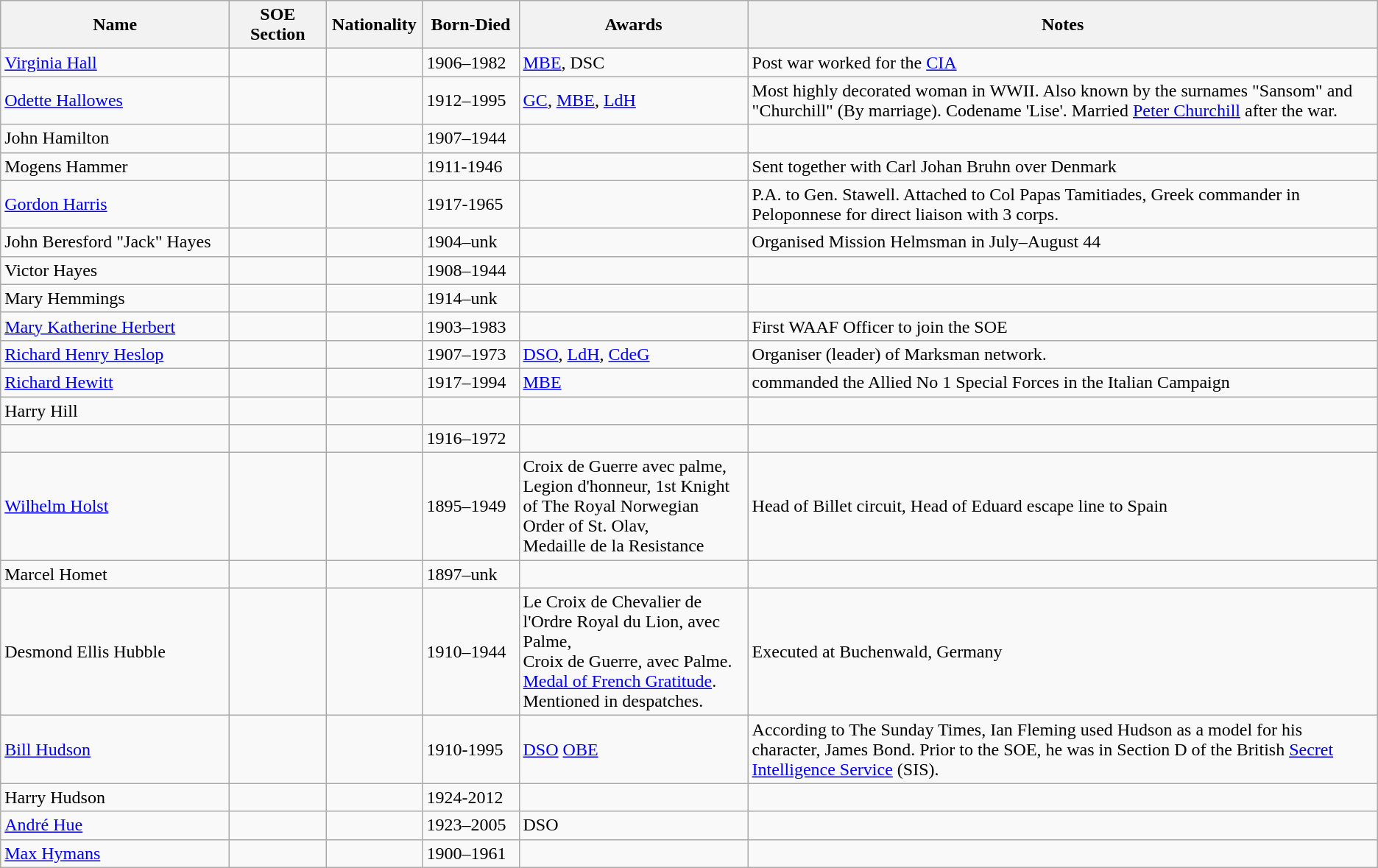<table class="wikitable">
<tr>
<th width="200">Name</th>
<th width="80">SOE Section</th>
<th width="80">Nationality</th>
<th width="80">Born-Died</th>
<th width="200">Awards</th>
<th>Notes</th>
</tr>
<tr>
<td><a href='#'>Virginia Hall</a></td>
<td></td>
<td></td>
<td>1906–1982</td>
<td><a href='#'>MBE</a>, DSC</td>
<td>Post war worked for the <a href='#'>CIA</a></td>
</tr>
<tr>
<td><a href='#'>Odette Hallowes</a></td>
<td></td>
<td></td>
<td>1912–1995</td>
<td><a href='#'>GC</a>, <a href='#'>MBE</a>, <a href='#'>LdH</a></td>
<td>Most highly decorated woman in WWII.  Also known by the surnames "Sansom" and "Churchill" (By marriage). Codename 'Lise'. Married <a href='#'>Peter Churchill</a> after the war.</td>
</tr>
<tr Harold Hall 1913-1981>
<td>John Hamilton</td>
<td></td>
<td></td>
<td>1907–1944</td>
<td></td>
<td></td>
</tr>
<tr>
<td>Mogens Hammer</td>
<td></td>
<td></td>
<td>1911-1946</td>
<td></td>
<td>Sent together with Carl Johan Bruhn over Denmark</td>
</tr>
<tr>
<td><a href='#'>Gordon Harris</a></td>
<td></td>
<td></td>
<td>1917-1965</td>
<td></td>
<td>P.A. to Gen. Stawell. Attached to Col Papas Tamitiades, Greek commander in Peloponnese for direct liaison with 3 corps.</td>
</tr>
<tr>
<td>John Beresford "Jack" Hayes</td>
<td></td>
<td></td>
<td>1904–unk</td>
<td></td>
<td>Organised Mission Helmsman in July–August 44</td>
</tr>
<tr>
<td>Victor Hayes</td>
<td></td>
<td></td>
<td>1908–1944</td>
<td></td>
<td></td>
</tr>
<tr>
<td>Mary Hemmings</td>
<td></td>
<td></td>
<td>1914–unk</td>
<td></td>
<td></td>
</tr>
<tr>
<td><a href='#'>Mary Katherine Herbert</a></td>
<td></td>
<td></td>
<td>1903–1983</td>
<td></td>
<td>First WAAF Officer to join the SOE</td>
</tr>
<tr>
<td><a href='#'>Richard Henry Heslop</a></td>
<td></td>
<td></td>
<td>1907–1973</td>
<td><a href='#'>DSO</a>, <a href='#'>LdH</a>, <a href='#'>CdeG</a></td>
<td>Organiser (leader) of Marksman network.</td>
</tr>
<tr>
<td><a href='#'>Richard Hewitt</a></td>
<td></td>
<td></td>
<td>1917–1994</td>
<td><a href='#'>MBE</a></td>
<td>commanded the Allied No 1 Special Forces in the Italian Campaign</td>
</tr>
<tr>
<td>Harry Hill</td>
<td></td>
<td></td>
<td></td>
<td></td>
<td></td>
</tr>
<tr>
<td></td>
<td></td>
<td></td>
<td>1916–1972</td>
<td></td>
<td></td>
</tr>
<tr>
<td><a href='#'>Wilhelm Holst</a></td>
<td></td>
<td></td>
<td>1895–1949</td>
<td>Croix de Guerre avec palme, Legion d'honneur, 1st Knight of The Royal Norwegian Order of St. Olav,<br> Medaille de la Resistance</td>
<td>Head of Billet circuit, Head of Eduard escape line to Spain</td>
</tr>
<tr>
<td>Marcel Homet</td>
<td></td>
<td></td>
<td>1897–unk</td>
<td></td>
<td></td>
</tr>
<tr>
<td>Desmond Ellis Hubble</td>
<td></td>
<td></td>
<td>1910–1944</td>
<td>Le Croix de Chevalier de l'Ordre Royal du Lion, avec Palme, <br> Croix de Guerre, avec Palme. <a href='#'>Medal of French Gratitude</a>. Mentioned in despatches.</td>
<td>Executed at Buchenwald, Germany</td>
</tr>
<tr>
<td><a href='#'>Bill Hudson</a></td>
<td></td>
<td></td>
<td>1910-1995</td>
<td><a href='#'>DSO</a> <a href='#'>OBE</a></td>
<td>According to The Sunday Times, Ian Fleming used Hudson as a model for his character, James Bond. Prior to the SOE, he was in Section D of the British <a href='#'>Secret Intelligence Service</a> (SIS).</td>
</tr>
<tr>
<td>Harry Hudson</td>
<td></td>
<td></td>
<td>1924-2012</td>
<td></td>
<td></td>
</tr>
<tr>
<td><a href='#'>André Hue</a></td>
<td></td>
<td></td>
<td>1923–2005</td>
<td>DSO</td>
</tr>
<tr>
<td><a href='#'>Max Hymans</a></td>
<td></td>
<td></td>
<td>1900–1961</td>
<td></td>
<td></td>
</tr>
</table>
